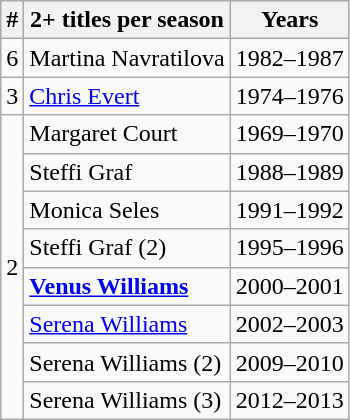<table class="wikitable">
<tr>
<th>#</th>
<th>2+ titles per season</th>
<th>Years</th>
</tr>
<tr>
<td>6</td>
<td> Martina Navratilova</td>
<td>1982–1987</td>
</tr>
<tr>
<td>3</td>
<td> <a href='#'>Chris Evert</a></td>
<td>1974–1976</td>
</tr>
<tr>
<td rowspan="8">2</td>
<td> Margaret Court</td>
<td>1969–1970</td>
</tr>
<tr>
<td> Steffi Graf</td>
<td>1988–1989</td>
</tr>
<tr>
<td> Monica Seles</td>
<td>1991–1992</td>
</tr>
<tr>
<td> Steffi Graf (2)</td>
<td>1995–1996</td>
</tr>
<tr>
<td> <strong><a href='#'>Venus Williams</a></strong></td>
<td>2000–2001</td>
</tr>
<tr>
<td> <a href='#'>Serena Williams</a></td>
<td>2002–2003</td>
</tr>
<tr>
<td> Serena Williams (2)</td>
<td>2009–2010</td>
</tr>
<tr>
<td> Serena Williams (3)</td>
<td>2012–2013</td>
</tr>
</table>
